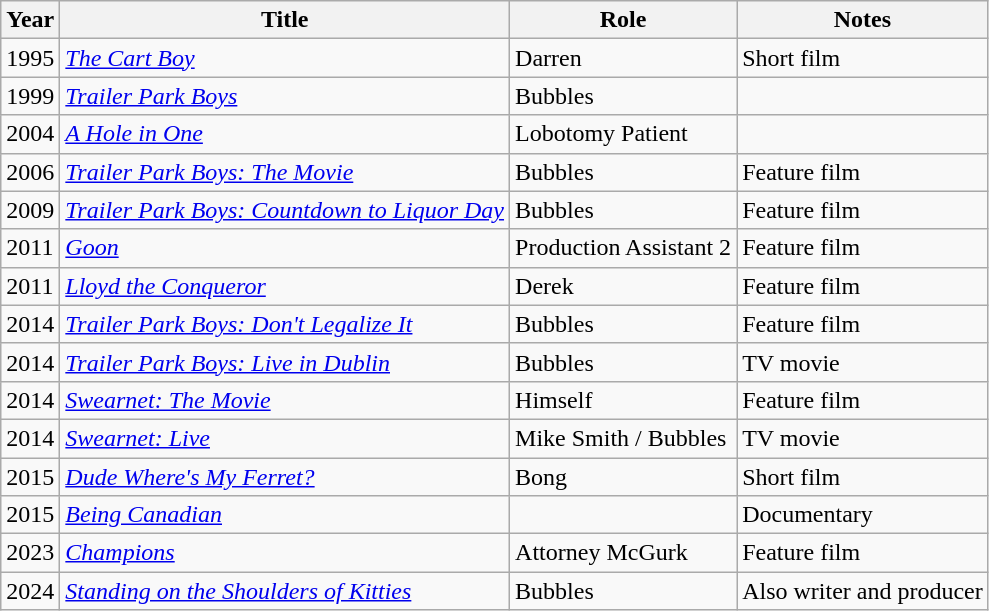<table class="wikitable sortable">
<tr>
<th>Year</th>
<th>Title</th>
<th>Role</th>
<th class="unsortable">Notes</th>
</tr>
<tr>
<td>1995</td>
<td data-sort-value="Cart Boy, The"><em><a href='#'>The Cart Boy</a></em></td>
<td>Darren</td>
<td>Short film</td>
</tr>
<tr>
<td>1999</td>
<td><em><a href='#'>Trailer Park Boys</a></em></td>
<td>Bubbles</td>
<td></td>
</tr>
<tr>
<td>2004</td>
<td data-sort-value="Hole in One, A"><em><a href='#'>A Hole in One</a></em></td>
<td>Lobotomy Patient</td>
<td></td>
</tr>
<tr>
<td>2006</td>
<td><em><a href='#'>Trailer Park Boys: The Movie</a></em></td>
<td>Bubbles</td>
<td>Feature film</td>
</tr>
<tr>
<td>2009</td>
<td><em><a href='#'>Trailer Park Boys: Countdown to Liquor Day</a></em></td>
<td>Bubbles</td>
<td>Feature film</td>
</tr>
<tr>
<td>2011</td>
<td><em><a href='#'>Goon</a></em></td>
<td>Production Assistant 2</td>
<td>Feature film</td>
</tr>
<tr>
<td>2011</td>
<td><em><a href='#'>Lloyd the Conqueror</a></em></td>
<td>Derek</td>
<td>Feature film</td>
</tr>
<tr>
<td>2014</td>
<td><em><a href='#'>Trailer Park Boys: Don't Legalize It</a></em></td>
<td>Bubbles</td>
<td>Feature film</td>
</tr>
<tr>
<td>2014</td>
<td><em><a href='#'>Trailer Park Boys: Live in Dublin</a></em></td>
<td>Bubbles</td>
<td>TV movie</td>
</tr>
<tr>
<td>2014</td>
<td><em><a href='#'>Swearnet: The Movie</a></em></td>
<td>Himself</td>
<td>Feature film</td>
</tr>
<tr>
<td>2014</td>
<td><em><a href='#'>Swearnet: Live</a></em></td>
<td>Mike Smith / Bubbles</td>
<td>TV movie</td>
</tr>
<tr>
<td>2015</td>
<td><em><a href='#'>Dude Where's My Ferret?</a></em></td>
<td>Bong</td>
<td>Short film</td>
</tr>
<tr>
<td>2015</td>
<td><em><a href='#'>Being Canadian</a></em></td>
<td></td>
<td>Documentary</td>
</tr>
<tr>
<td>2023</td>
<td><em><a href='#'>Champions</a></em></td>
<td>Attorney McGurk</td>
<td>Feature film</td>
</tr>
<tr>
<td>2024</td>
<td><em><a href='#'>Standing on the Shoulders of Kitties</a></em></td>
<td>Bubbles</td>
<td>Also writer and producer</td>
</tr>
</table>
